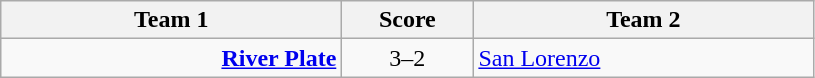<table class="wikitable" style="text-align: center">
<tr>
<th width=220>Team 1</th>
<th width=80>Score</th>
<th width=220>Team 2</th>
</tr>
<tr>
<td align=right><strong><a href='#'>River Plate</a></strong></td>
<td>3–2</td>
<td align=left><a href='#'>San Lorenzo</a></td>
</tr>
</table>
